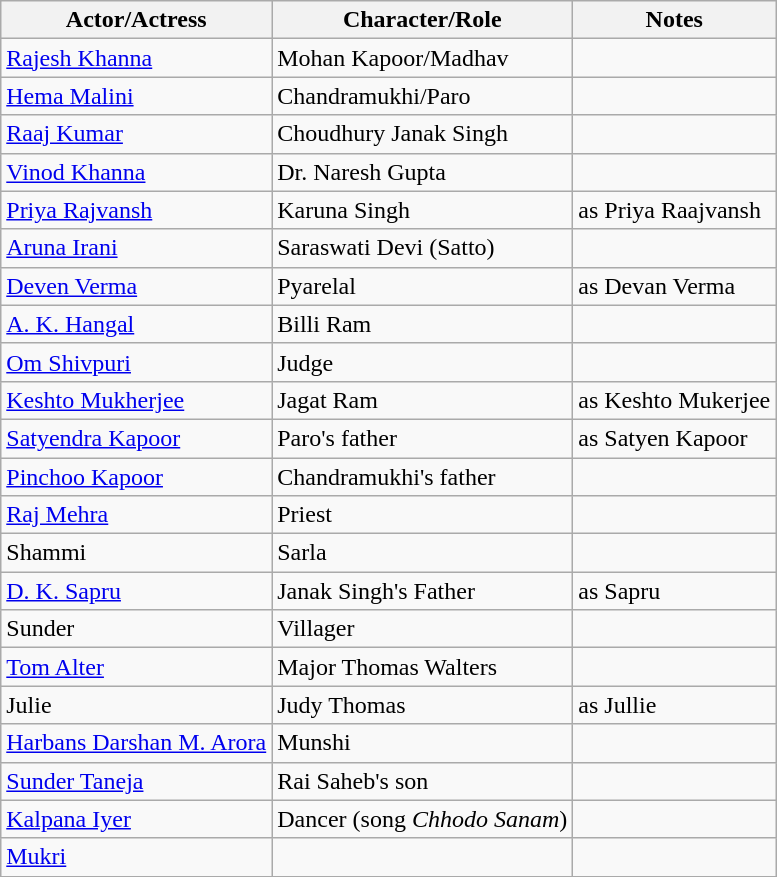<table class="wikitable">
<tr>
<th>Actor/Actress</th>
<th>Character/Role</th>
<th>Notes</th>
</tr>
<tr>
<td><a href='#'>Rajesh Khanna</a></td>
<td>Mohan Kapoor/Madhav</td>
<td></td>
</tr>
<tr>
<td><a href='#'>Hema Malini</a></td>
<td>Chandramukhi/Paro</td>
<td></td>
</tr>
<tr>
<td><a href='#'>Raaj Kumar</a></td>
<td>Choudhury Janak Singh</td>
<td></td>
</tr>
<tr>
<td><a href='#'>Vinod Khanna</a></td>
<td>Dr. Naresh Gupta</td>
<td></td>
</tr>
<tr>
<td><a href='#'>Priya Rajvansh</a></td>
<td>Karuna Singh</td>
<td>as Priya Raajvansh</td>
</tr>
<tr>
<td><a href='#'>Aruna Irani</a></td>
<td>Saraswati Devi (Satto)</td>
<td></td>
</tr>
<tr>
<td><a href='#'>Deven Verma</a></td>
<td>Pyarelal</td>
<td>as Devan Verma</td>
</tr>
<tr>
<td><a href='#'>A. K. Hangal</a></td>
<td>Billi Ram</td>
<td></td>
</tr>
<tr>
<td><a href='#'>Om Shivpuri</a></td>
<td>Judge</td>
<td></td>
</tr>
<tr>
<td><a href='#'>Keshto Mukherjee</a></td>
<td>Jagat Ram</td>
<td>as Keshto Mukerjee</td>
</tr>
<tr>
<td><a href='#'>Satyendra Kapoor</a></td>
<td>Paro's father</td>
<td>as Satyen Kapoor</td>
</tr>
<tr>
<td><a href='#'>Pinchoo Kapoor</a></td>
<td>Chandramukhi's father</td>
<td></td>
</tr>
<tr>
<td><a href='#'>Raj Mehra</a></td>
<td>Priest</td>
<td></td>
</tr>
<tr>
<td>Shammi</td>
<td>Sarla</td>
<td></td>
</tr>
<tr>
<td><a href='#'>D. K. Sapru</a></td>
<td>Janak Singh's Father</td>
<td>as Sapru</td>
</tr>
<tr>
<td>Sunder</td>
<td>Villager</td>
<td></td>
</tr>
<tr>
<td><a href='#'>Tom Alter</a></td>
<td>Major Thomas Walters</td>
<td></td>
</tr>
<tr>
<td>Julie</td>
<td>Judy Thomas</td>
<td>as Jullie</td>
</tr>
<tr>
<td><a href='#'>Harbans Darshan M. Arora</a></td>
<td>Munshi</td>
<td></td>
</tr>
<tr>
<td><a href='#'>Sunder Taneja</a></td>
<td>Rai Saheb's son</td>
<td></td>
</tr>
<tr>
<td><a href='#'>Kalpana Iyer</a></td>
<td>Dancer (song <em>Chhodo Sanam</em>)</td>
<td></td>
</tr>
<tr>
<td><a href='#'>Mukri</a></td>
<td></td>
<td></td>
</tr>
</table>
